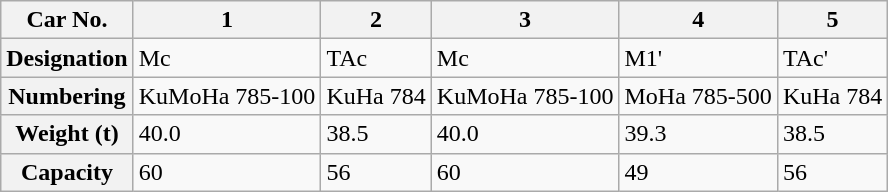<table class="wikitable">
<tr>
<th>Car No.</th>
<th>1</th>
<th>2</th>
<th>3</th>
<th>4</th>
<th>5</th>
</tr>
<tr>
<th>Designation</th>
<td>Mc</td>
<td>TAc</td>
<td>Mc</td>
<td>M1'</td>
<td>TAc'</td>
</tr>
<tr>
<th>Numbering</th>
<td>KuMoHa 785-100</td>
<td>KuHa 784</td>
<td>KuMoHa 785-100</td>
<td>MoHa 785-500</td>
<td>KuHa 784</td>
</tr>
<tr>
<th>Weight (t)</th>
<td>40.0</td>
<td>38.5</td>
<td>40.0</td>
<td>39.3</td>
<td>38.5</td>
</tr>
<tr>
<th>Capacity</th>
<td>60</td>
<td>56</td>
<td>60</td>
<td>49</td>
<td>56</td>
</tr>
</table>
